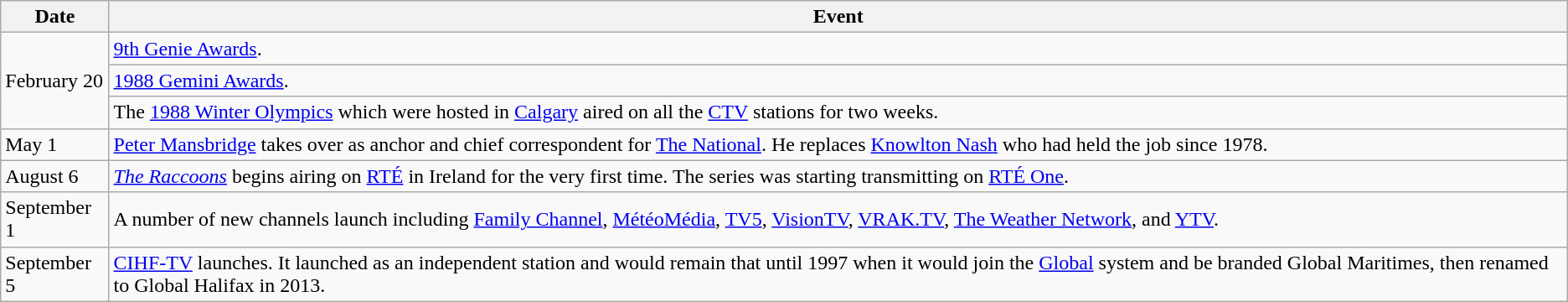<table class="wikitable">
<tr>
<th>Date</th>
<th>Event</th>
</tr>
<tr>
<td rowspan="3">February 20</td>
<td><a href='#'>9th Genie Awards</a>.</td>
</tr>
<tr>
<td><a href='#'>1988 Gemini Awards</a>.</td>
</tr>
<tr>
<td>The <a href='#'>1988 Winter Olympics</a> which were hosted in <a href='#'>Calgary</a> aired on all the <a href='#'>CTV</a> stations for two weeks.</td>
</tr>
<tr>
<td>May 1</td>
<td><a href='#'>Peter Mansbridge</a> takes over as anchor and chief correspondent for <a href='#'>The National</a>. He replaces <a href='#'>Knowlton Nash</a> who had held the job since 1978.</td>
</tr>
<tr>
<td>August 6</td>
<td><em><a href='#'>The Raccoons</a></em> begins airing on <a href='#'>RTÉ</a> in Ireland for the very first time. The series was starting transmitting on <a href='#'>RTÉ One</a>.</td>
</tr>
<tr>
<td>September 1</td>
<td>A number of new channels launch including <a href='#'>Family Channel</a>, <a href='#'>MétéoMédia</a>, <a href='#'>TV5</a>, <a href='#'>VisionTV</a>, <a href='#'>VRAK.TV</a>, <a href='#'>The Weather Network</a>, and <a href='#'>YTV</a>.</td>
</tr>
<tr>
<td>September 5</td>
<td><a href='#'>CIHF-TV</a> launches. It launched as an independent station and would remain that until 1997 when it would join the <a href='#'>Global</a> system and be branded Global Maritimes, then renamed to Global Halifax in 2013.</td>
</tr>
</table>
